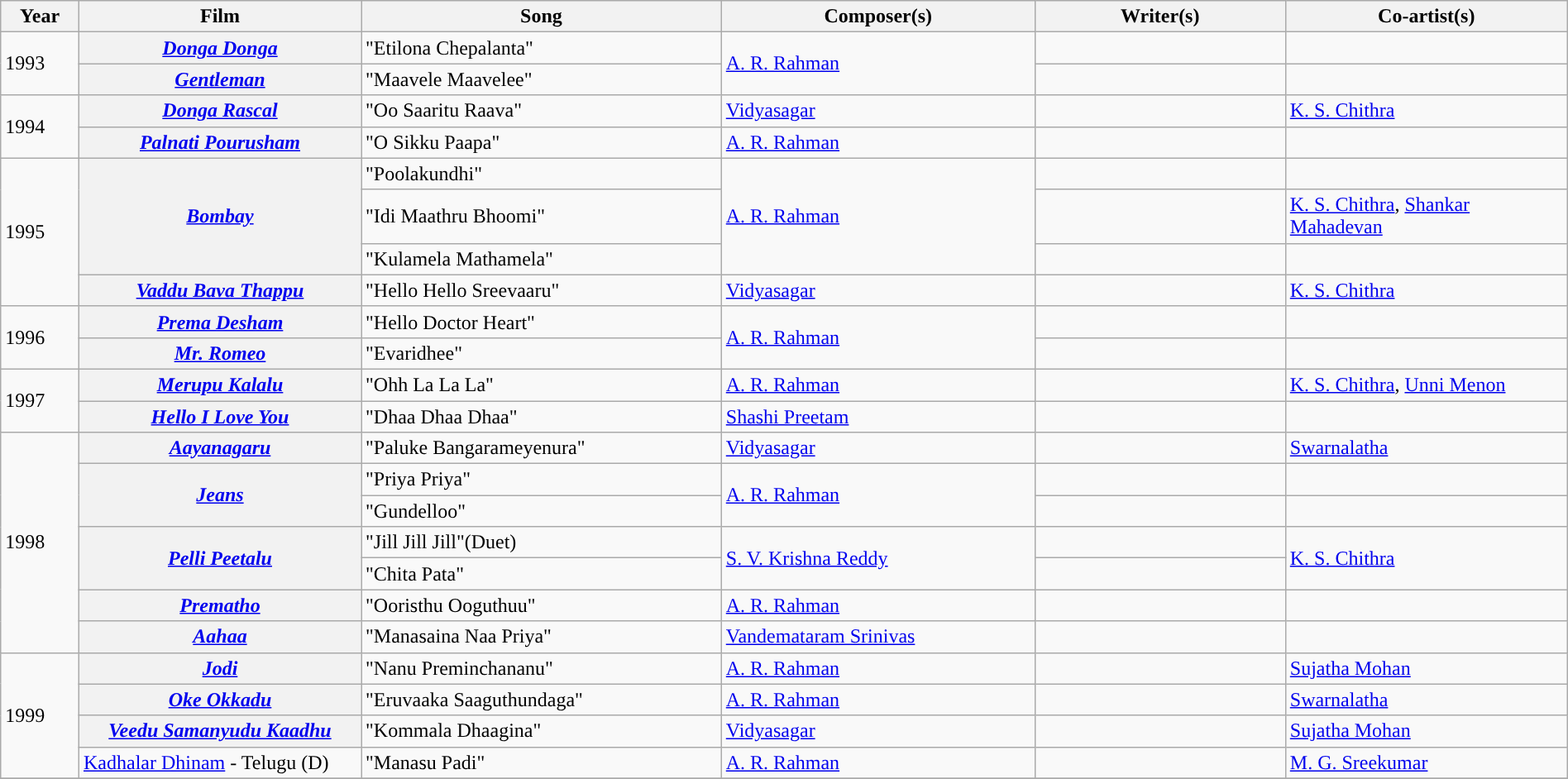<table class="wikitable plainrowheaders" width="100%" textcolor:#000;">
<tr style="background:#b0e0e66;">
<th scope="col" width=5%><strong>Year</strong></th>
<th><strong>Film</strong></th>
<th scope="col" width=23%><strong>Song</strong></th>
<th scope="col" width=20%><strong>Composer(s)</strong></th>
<th scope="col" width=16%><strong>Writer(s)</strong></th>
<th scope="col" width=18%><strong>Co-artist(s)</strong></th>
</tr>
<tr>
<td rowspan="2">1993</td>
<th><a href='#'><em>Donga Donga</em></a></th>
<td>"Etilona Chepalanta"</td>
<td rowspan="2"><a href='#'>A. R. Rahman</a></td>
<td></td>
<td></td>
</tr>
<tr>
<th><a href='#'><em>Gentleman</em></a></th>
<td>"Maavele Maavelee"</td>
<td></td>
<td></td>
</tr>
<tr>
<td rowspan="2">1994</td>
<th><a href='#'><em>Donga Rascal</em></a></th>
<td>"Oo Saaritu Raava"</td>
<td><a href='#'>Vidyasagar</a></td>
<td></td>
<td><a href='#'>K. S. Chithra</a></td>
</tr>
<tr>
<th><em><a href='#'>Palnati Pourusham</a></em></th>
<td>"O Sikku Paapa"</td>
<td><a href='#'>A. R. Rahman</a></td>
<td></td>
<td></td>
</tr>
<tr>
<td rowspan="4">1995</td>
<th rowspan="3"><em><a href='#'>Bombay</a></em></th>
<td>"Poolakundhi"</td>
<td rowspan="3"><a href='#'>A. R. Rahman</a></td>
<td></td>
<td></td>
</tr>
<tr>
<td>"Idi Maathru Bhoomi"</td>
<td></td>
<td><a href='#'>K. S. Chithra</a>, <a href='#'>Shankar Mahadevan</a></td>
</tr>
<tr>
<td>"Kulamela Mathamela"</td>
<td></td>
<td></td>
</tr>
<tr>
<th><em><a href='#'>Vaddu Bava Thappu</a></em></th>
<td>"Hello Hello Sreevaaru"</td>
<td><a href='#'>Vidyasagar</a></td>
<td></td>
<td><a href='#'>K. S. Chithra</a></td>
</tr>
<tr>
<td rowspan="2">1996</td>
<th><a href='#'><em>Prema Desham</em></a></th>
<td>"Hello Doctor Heart"</td>
<td rowspan="2"><a href='#'>A. R. Rahman</a></td>
<td></td>
<td></td>
</tr>
<tr>
<th><em><a href='#'>Mr. Romeo</a></em></th>
<td>"Evaridhee"</td>
<td></td>
<td></td>
</tr>
<tr>
<td rowspan="2">1997</td>
<th><a href='#'><em>Merupu Kalalu</em></a></th>
<td>"Ohh La La La"</td>
<td><a href='#'>A. R. Rahman</a></td>
<td></td>
<td><a href='#'>K. S. Chithra</a>, <a href='#'>Unni Menon</a></td>
</tr>
<tr>
<th><a href='#'><em>Hello I Love You</em></a></th>
<td>"Dhaa Dhaa Dhaa"</td>
<td><a href='#'>Shashi Preetam</a></td>
<td></td>
<td></td>
</tr>
<tr>
<td rowspan="7">1998</td>
<th><a href='#'><em>Aayanagaru</em></a></th>
<td>"Paluke Bangarameyenura"</td>
<td><a href='#'>Vidyasagar</a></td>
<td></td>
<td><a href='#'>Swarnalatha</a></td>
</tr>
<tr>
<th rowspan="2"><em><a href='#'>Jeans</a></em></th>
<td>"Priya Priya"</td>
<td rowspan="2"><a href='#'>A. R. Rahman</a></td>
<td></td>
<td></td>
</tr>
<tr>
<td>"Gundelloo"</td>
<td></td>
<td></td>
</tr>
<tr>
<th rowspan="2"><em><a href='#'>Pelli Peetalu</a></em></th>
<td>"Jill Jill Jill"(Duet)</td>
<td rowspan="2"><a href='#'>S. V. Krishna Reddy</a></td>
<td></td>
<td rowspan="2"><a href='#'>K. S. Chithra</a></td>
</tr>
<tr>
<td>"Chita Pata"</td>
<td></td>
</tr>
<tr>
<th><a href='#'><em>Prematho</em></a></th>
<td>"Ooristhu Ooguthuu"</td>
<td><a href='#'>A. R. Rahman</a></td>
<td></td>
<td></td>
</tr>
<tr>
<th><a href='#'><em>Aahaa</em></a></th>
<td>"Manasaina Naa Priya"</td>
<td><a href='#'>Vandemataram Srinivas</a></td>
<td></td>
<td></td>
</tr>
<tr>
<td rowspan="4">1999</td>
<th><em><a href='#'>Jodi</a></em></th>
<td>"Nanu Preminchananu"</td>
<td><a href='#'>A. R. Rahman</a></td>
<td></td>
<td><a href='#'>Sujatha Mohan</a></td>
</tr>
<tr>
<th><a href='#'><em>Oke Okkadu</em></a></th>
<td>"Eruvaaka Saaguthundaga"</td>
<td><a href='#'>A. R. Rahman</a></td>
<td></td>
<td><a href='#'>Swarnalatha</a></td>
</tr>
<tr>
<th><a href='#'><em>Veedu Samanyudu Kaadhu</em></a></th>
<td>"Kommala Dhaagina"</td>
<td><a href='#'>Vidyasagar</a></td>
<td></td>
<td><a href='#'>Sujatha Mohan</a></td>
</tr>
<tr>
<td><a href='#'>Kadhalar Dhinam</a> - Telugu (D)</td>
<td>"Manasu Padi"</td>
<td><a href='#'>A. R. Rahman</a></td>
<td></td>
<td><a href='#'>M. G. Sreekumar</a></td>
</tr>
<tr>
</tr>
</table>
